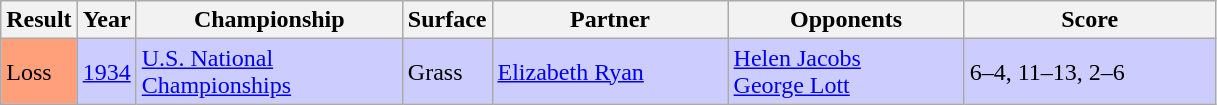<table class="sortable wikitable">
<tr>
<th style="width:40px">Result</th>
<th style="width:30px">Year</th>
<th style="width:170px">Championship</th>
<th style="width:50px">Surface</th>
<th style="width:150px">Partner</th>
<th style="width:150px">Opponents</th>
<th style="width:160px"  class="unsortable">Score</th>
</tr>
<tr style="background:#ccf;">
<td style="background:#ffa07a;">Loss</td>
<td><a href='#'>1934</a></td>
<td><a href='#'>U.S. National Championships</a></td>
<td>Grass</td>
<td> <a href='#'>Elizabeth Ryan</a></td>
<td> <a href='#'>Helen Jacobs</a> <br>  <a href='#'>George Lott</a></td>
<td>6–4, 11–13, 2–6</td>
</tr>
</table>
